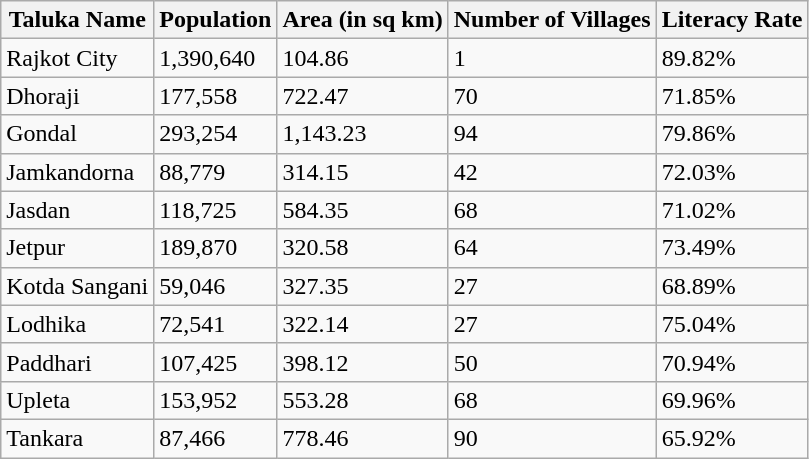<table class="wikitable">
<tr>
<th>Taluka Name</th>
<th>Population</th>
<th>Area (in sq km)</th>
<th>Number of Villages</th>
<th>Literacy Rate</th>
</tr>
<tr>
<td>Rajkot City</td>
<td>1,390,640</td>
<td>104.86</td>
<td>1</td>
<td>89.82%</td>
</tr>
<tr>
<td>Dhoraji</td>
<td>177,558</td>
<td>722.47</td>
<td>70</td>
<td>71.85%</td>
</tr>
<tr>
<td>Gondal</td>
<td>293,254</td>
<td>1,143.23</td>
<td>94</td>
<td>79.86%</td>
</tr>
<tr>
<td>Jamkandorna</td>
<td>88,779</td>
<td>314.15</td>
<td>42</td>
<td>72.03%</td>
</tr>
<tr>
<td>Jasdan</td>
<td>118,725</td>
<td>584.35</td>
<td>68</td>
<td>71.02%</td>
</tr>
<tr>
<td>Jetpur</td>
<td>189,870</td>
<td>320.58</td>
<td>64</td>
<td>73.49%</td>
</tr>
<tr>
<td>Kotda Sangani</td>
<td>59,046</td>
<td>327.35</td>
<td>27</td>
<td>68.89%</td>
</tr>
<tr>
<td>Lodhika</td>
<td>72,541</td>
<td>322.14</td>
<td>27</td>
<td>75.04%</td>
</tr>
<tr>
<td>Paddhari</td>
<td>107,425</td>
<td>398.12</td>
<td>50</td>
<td>70.94%</td>
</tr>
<tr>
<td>Upleta</td>
<td>153,952</td>
<td>553.28</td>
<td>68</td>
<td>69.96%</td>
</tr>
<tr>
<td>Tankara</td>
<td>87,466</td>
<td>778.46</td>
<td>90</td>
<td>65.92%</td>
</tr>
</table>
